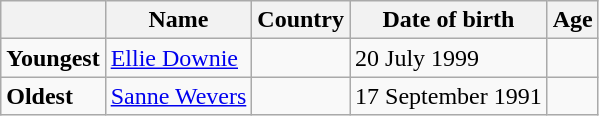<table class="wikitable">
<tr>
<th></th>
<th><strong>Name</strong></th>
<th><strong>Country</strong></th>
<th><strong>Date of birth</strong></th>
<th><strong>Age</strong></th>
</tr>
<tr>
<td><strong>Youngest</strong></td>
<td><a href='#'>Ellie Downie</a></td>
<td></td>
<td>20 July 1999</td>
<td></td>
</tr>
<tr>
<td><strong>Oldest</strong></td>
<td><a href='#'>Sanne Wevers</a></td>
<td></td>
<td>17 September 1991</td>
<td></td>
</tr>
</table>
